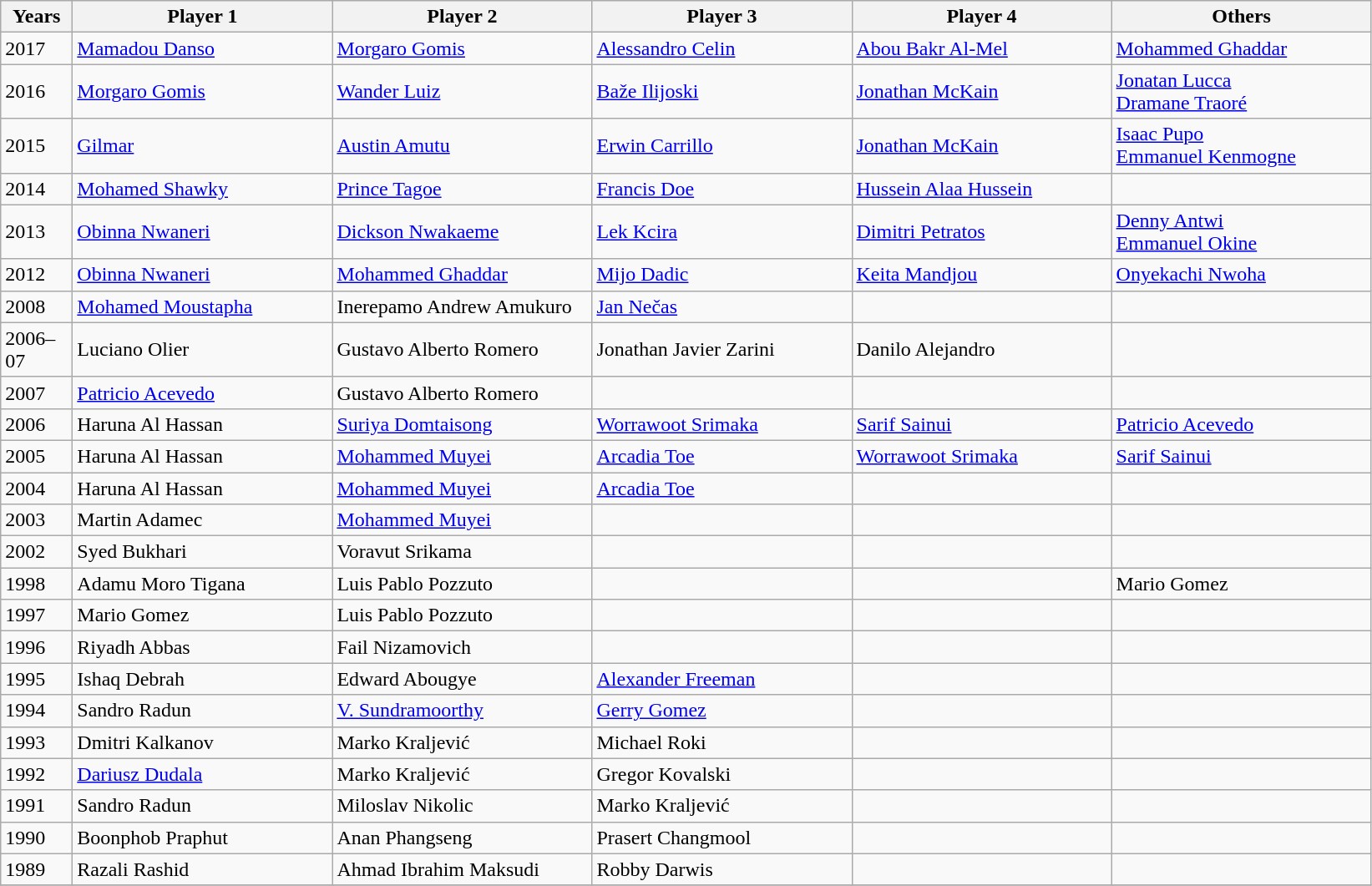<table class="wikitable sortable">
<tr>
<th style="width:50px;">Years</th>
<th style="width:200px;">Player 1</th>
<th style="width:200px;">Player 2</th>
<th style="width:200px;">Player 3</th>
<th style="width:200px;">Player 4</th>
<th style="width:200px;">Others </th>
</tr>
<tr>
<td>2017</td>
<td> <a href='#'>Mamadou Danso</a></td>
<td>   <a href='#'>Morgaro Gomis</a></td>
<td> <a href='#'>Alessandro Celin</a></td>
<td> <a href='#'>Abou Bakr Al-Mel</a></td>
<td> <a href='#'>Mohammed Ghaddar</a></td>
</tr>
<tr>
<td>2016</td>
<td> <a href='#'>Morgaro Gomis</a></td>
<td> <a href='#'>Wander Luiz</a></td>
<td> <a href='#'>Baže Ilijoski</a></td>
<td> <a href='#'>Jonathan McKain</a></td>
<td> <a href='#'>Jonatan Lucca</a> <br> <a href='#'>Dramane Traoré</a></td>
</tr>
<tr>
<td>2015</td>
<td>    <a href='#'>Gilmar</a></td>
<td>   <a href='#'>Austin Amutu</a></td>
<td> <a href='#'>Erwin Carrillo</a></td>
<td> <a href='#'>Jonathan McKain</a></td>
<td>   <a href='#'>Isaac Pupo</a><br> <a href='#'>Emmanuel Kenmogne</a></td>
</tr>
<tr>
<td>2014</td>
<td> <a href='#'>Mohamed Shawky</a></td>
<td> <a href='#'>Prince Tagoe</a></td>
<td> <a href='#'>Francis Doe</a></td>
<td> <a href='#'>Hussein Alaa Hussein</a></td>
<td></td>
</tr>
<tr>
<td>2013</td>
<td> <a href='#'>Obinna Nwaneri</a></td>
<td> <a href='#'>Dickson Nwakaeme</a></td>
<td> <a href='#'>Lek Kcira</a></td>
<td> <a href='#'>Dimitri Petratos</a></td>
<td> <a href='#'>Denny Antwi</a><br>  <a href='#'>Emmanuel Okine</a></td>
</tr>
<tr>
<td>2012</td>
<td> <a href='#'>Obinna Nwaneri</a></td>
<td> <a href='#'>Mohammed Ghaddar</a></td>
<td> <a href='#'>Mijo Dadic</a></td>
<td> <a href='#'>Keita Mandjou</a></td>
<td> <a href='#'>Onyekachi Nwoha</a></td>
</tr>
<tr>
<td>2008</td>
<td> <a href='#'>Mohamed Moustapha</a></td>
<td> Inerepamo Andrew Amukuro</td>
<td> <a href='#'>Jan Nečas</a></td>
<td></td>
<td></td>
</tr>
<tr>
<td>2006–07</td>
<td> Luciano Olier</td>
<td> Gustavo Alberto Romero</td>
<td> Jonathan Javier Zarini</td>
<td> Danilo Alejandro</td>
<td></td>
</tr>
<tr>
<td>2007</td>
<td> <a href='#'>Patricio Acevedo</a></td>
<td> Gustavo Alberto Romero</td>
<td></td>
<td></td>
<td></td>
</tr>
<tr>
<td>2006</td>
<td> Haruna Al Hassan</td>
<td> <a href='#'>Suriya Domtaisong</a></td>
<td> <a href='#'>Worrawoot Srimaka</a></td>
<td> <a href='#'>Sarif Sainui</a></td>
<td> <a href='#'>Patricio Acevedo</a></td>
</tr>
<tr>
<td>2005</td>
<td> Haruna Al Hassan</td>
<td> <a href='#'>Mohammed Muyei</a></td>
<td> <a href='#'>Arcadia Toe</a></td>
<td> <a href='#'>Worrawoot Srimaka</a></td>
<td> <a href='#'>Sarif Sainui</a></td>
</tr>
<tr>
<td>2004</td>
<td> Haruna Al Hassan</td>
<td> <a href='#'>Mohammed Muyei</a></td>
<td> <a href='#'>Arcadia Toe</a></td>
<td></td>
<td></td>
</tr>
<tr>
<td>2003</td>
<td> Martin Adamec</td>
<td> <a href='#'>Mohammed Muyei</a></td>
<td></td>
<td></td>
<td></td>
</tr>
<tr>
<td>2002</td>
<td> Syed Bukhari</td>
<td> Voravut Srikama</td>
<td></td>
<td></td>
<td></td>
</tr>
<tr>
<td>1998</td>
<td> Adamu Moro Tigana</td>
<td> Luis Pablo Pozzuto</td>
<td></td>
<td></td>
<td> Mario Gomez</td>
</tr>
<tr>
<td>1997</td>
<td> Mario Gomez</td>
<td> Luis Pablo Pozzuto</td>
<td></td>
<td></td>
<td></td>
</tr>
<tr>
<td>1996</td>
<td> Riyadh Abbas</td>
<td> Fail Nizamovich</td>
<td></td>
<td></td>
<td></td>
</tr>
<tr>
<td>1995</td>
<td> Ishaq Debrah</td>
<td> Edward Abougye</td>
<td> <a href='#'>Alexander Freeman</a></td>
<td></td>
<td></td>
</tr>
<tr>
<td>1994</td>
<td> Sandro Radun</td>
<td> <a href='#'>V. Sundramoorthy</a></td>
<td> <a href='#'>Gerry Gomez</a></td>
<td></td>
<td></td>
</tr>
<tr>
<td>1993</td>
<td> Dmitri Kalkanov</td>
<td> Marko Kraljević</td>
<td> Michael Roki</td>
<td></td>
<td></td>
</tr>
<tr>
<td>1992</td>
<td> <a href='#'>Dariusz Dudala</a></td>
<td> Marko Kraljević</td>
<td>Gregor Kovalski</td>
<td></td>
<td></td>
</tr>
<tr>
<td>1991</td>
<td> Sandro Radun</td>
<td> Miloslav Nikolic</td>
<td> Marko Kraljević</td>
<td></td>
<td></td>
</tr>
<tr>
<td>1990</td>
<td> Boonphob Praphut</td>
<td> Anan Phangseng</td>
<td> Prasert Changmool</td>
<td></td>
<td></td>
</tr>
<tr>
<td>1989</td>
<td> Razali Rashid</td>
<td> Ahmad Ibrahim Maksudi</td>
<td> Robby Darwis</td>
<td></td>
<td></td>
</tr>
<tr>
</tr>
</table>
